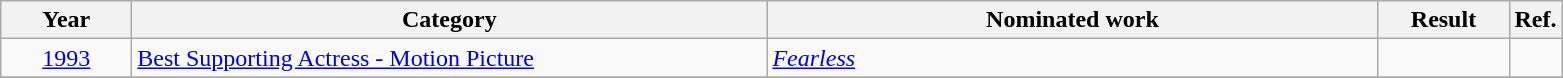<table class=wikitable>
<tr>
<th scope="col" style="width:5em;">Year</th>
<th scope="col" style="width:26em;">Category</th>
<th scope="col" style="width:25em;">Nominated work</th>
<th scope="col" style="width:5em;">Result</th>
<th>Ref.</th>
</tr>
<tr>
<td style="text-align:center;"><a href='#'>1993</a></td>
<td><a href='#'>Best Supporting Actress - Motion Picture</a></td>
<td><em><a href='#'>Fearless</a></em></td>
<td></td>
<td></td>
</tr>
<tr>
</tr>
</table>
